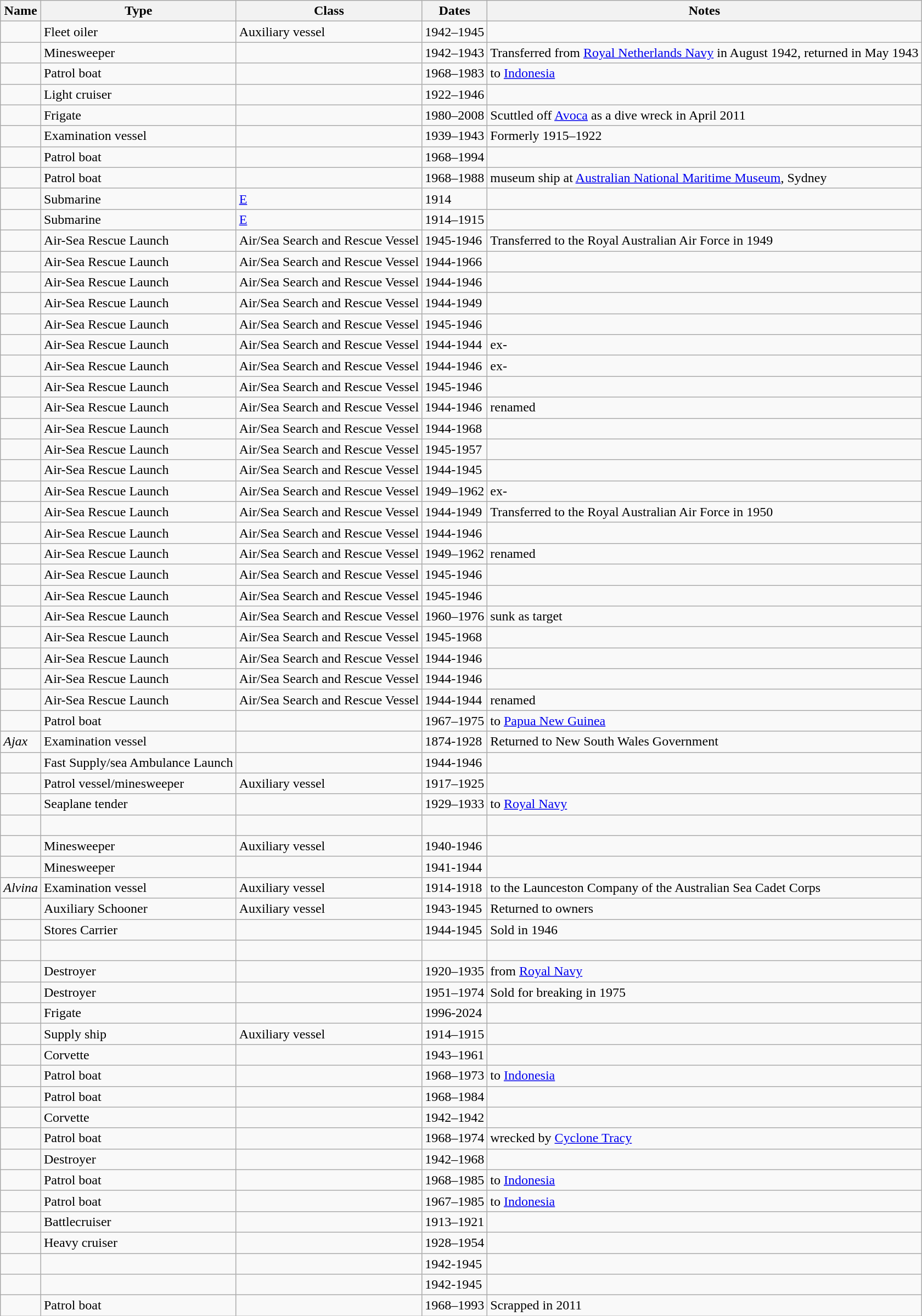<table class="wikitable sortable" border="1">
<tr>
<th>Name</th>
<th>Type</th>
<th>Class</th>
<th>Dates</th>
<th>Notes</th>
</tr>
<tr>
<td></td>
<td>Fleet oiler</td>
<td>Auxiliary vessel</td>
<td>1942–1945</td>
<td> </td>
</tr>
<tr>
<td></td>
<td>Minesweeper</td>
<td></td>
<td>1942–1943</td>
<td>Transferred from <a href='#'>Royal Netherlands Navy</a> in August 1942, returned in May 1943</td>
</tr>
<tr>
<td></td>
<td>Patrol boat</td>
<td></td>
<td>1968–1983</td>
<td>to <a href='#'>Indonesia</a></td>
</tr>
<tr>
<td></td>
<td>Light cruiser</td>
<td></td>
<td>1922–1946</td>
<td> </td>
</tr>
<tr>
<td></td>
<td>Frigate</td>
<td></td>
<td>1980–2008</td>
<td>Scuttled off <a href='#'>Avoca</a> as a dive wreck in April 2011</td>
</tr>
<tr>
<td></td>
<td>Examination vessel</td>
<td> </td>
<td>1939–1943</td>
<td>Formerly  1915–1922</td>
</tr>
<tr>
<td></td>
<td>Patrol boat</td>
<td></td>
<td>1968–1994</td>
<td> </td>
</tr>
<tr>
<td></td>
<td>Patrol boat</td>
<td></td>
<td>1968–1988</td>
<td>museum ship at <a href='#'>Australian National Maritime Museum</a>, Sydney</td>
</tr>
<tr>
<td></td>
<td>Submarine</td>
<td><a href='#'>E</a></td>
<td>1914</td>
<td> </td>
</tr>
<tr>
<td></td>
<td>Submarine</td>
<td><a href='#'>E</a></td>
<td>1914–1915</td>
<td> </td>
</tr>
<tr>
<td></td>
<td>Air-Sea Rescue Launch</td>
<td>Air/Sea Search and Rescue Vessel</td>
<td>1945-1946</td>
<td>Transferred to the Royal Australian Air Force in 1949</td>
</tr>
<tr>
<td></td>
<td>Air-Sea Rescue Launch</td>
<td>Air/Sea Search and Rescue Vessel</td>
<td>1944-1966</td>
<td> </td>
</tr>
<tr>
<td></td>
<td>Air-Sea Rescue Launch</td>
<td>Air/Sea Search and Rescue Vessel</td>
<td>1944-1946</td>
<td> </td>
</tr>
<tr>
<td></td>
<td>Air-Sea Rescue Launch</td>
<td>Air/Sea Search and Rescue Vessel</td>
<td>1944-1949</td>
<td> </td>
</tr>
<tr>
<td></td>
<td>Air-Sea Rescue Launch</td>
<td>Air/Sea Search and Rescue Vessel</td>
<td>1945-1946</td>
<td> </td>
</tr>
<tr>
<td></td>
<td>Air-Sea Rescue Launch</td>
<td>Air/Sea Search and Rescue Vessel</td>
<td>1944-1944</td>
<td>ex-</td>
</tr>
<tr>
<td></td>
<td>Air-Sea Rescue Launch</td>
<td>Air/Sea Search and Rescue Vessel</td>
<td>1944-1946</td>
<td>ex-</td>
</tr>
<tr>
<td></td>
<td>Air-Sea Rescue Launch</td>
<td>Air/Sea Search and Rescue Vessel</td>
<td>1945-1946</td>
<td> </td>
</tr>
<tr>
<td></td>
<td>Air-Sea Rescue Launch</td>
<td>Air/Sea Search and Rescue Vessel</td>
<td>1944-1946</td>
<td>renamed </td>
</tr>
<tr>
<td></td>
<td>Air-Sea Rescue Launch</td>
<td>Air/Sea Search and Rescue Vessel</td>
<td>1944-1968</td>
<td> </td>
</tr>
<tr>
<td></td>
<td>Air-Sea Rescue Launch</td>
<td>Air/Sea Search and Rescue Vessel</td>
<td>1945-1957</td>
<td> </td>
</tr>
<tr>
<td></td>
<td>Air-Sea Rescue Launch</td>
<td>Air/Sea Search and Rescue Vessel</td>
<td>1944-1945</td>
<td> </td>
</tr>
<tr>
<td></td>
<td>Air-Sea Rescue Launch</td>
<td>Air/Sea Search and Rescue Vessel</td>
<td>1949–1962</td>
<td>ex-</td>
</tr>
<tr>
<td></td>
<td>Air-Sea Rescue Launch</td>
<td>Air/Sea Search and Rescue Vessel</td>
<td>1944-1949</td>
<td>Transferred to the Royal Australian Air Force in 1950</td>
</tr>
<tr>
<td></td>
<td>Air-Sea Rescue Launch</td>
<td>Air/Sea Search and Rescue Vessel</td>
<td>1944-1946</td>
<td> </td>
</tr>
<tr>
<td></td>
<td>Air-Sea Rescue Launch</td>
<td>Air/Sea Search and Rescue Vessel</td>
<td>1949–1962</td>
<td>renamed </td>
</tr>
<tr>
<td></td>
<td>Air-Sea Rescue Launch</td>
<td>Air/Sea Search and Rescue Vessel</td>
<td>1945-1946</td>
<td> </td>
</tr>
<tr>
<td></td>
<td>Air-Sea Rescue Launch</td>
<td>Air/Sea Search and Rescue Vessel</td>
<td>1945-1946</td>
<td> </td>
</tr>
<tr>
<td></td>
<td>Air-Sea Rescue Launch</td>
<td>Air/Sea Search and Rescue Vessel</td>
<td>1960–1976</td>
<td>sunk as target</td>
</tr>
<tr>
<td></td>
<td>Air-Sea Rescue Launch</td>
<td>Air/Sea Search and Rescue Vessel</td>
<td>1945-1968</td>
<td> </td>
</tr>
<tr>
<td></td>
<td>Air-Sea Rescue Launch</td>
<td>Air/Sea Search and Rescue Vessel</td>
<td>1944-1946</td>
<td> </td>
</tr>
<tr>
<td></td>
<td>Air-Sea Rescue Launch</td>
<td>Air/Sea Search and Rescue Vessel</td>
<td>1944-1946</td>
<td> </td>
</tr>
<tr>
<td></td>
<td>Air-Sea Rescue Launch</td>
<td>Air/Sea Search and Rescue Vessel</td>
<td>1944-1944</td>
<td>renamed </td>
</tr>
<tr>
<td></td>
<td>Patrol boat</td>
<td></td>
<td>1967–1975</td>
<td>to <a href='#'>Papua New Guinea</a></td>
</tr>
<tr>
<td><em>Ajax</em></td>
<td>Examination vessel</td>
<td> </td>
<td>1874-1928</td>
<td>Returned to New South Wales Government</td>
</tr>
<tr>
<td></td>
<td>Fast Supply/sea Ambulance Launch</td>
<td> </td>
<td>1944-1946</td>
<td> </td>
</tr>
<tr>
<td></td>
<td>Patrol vessel/minesweeper</td>
<td>Auxiliary vessel</td>
<td>1917–1925</td>
<td> </td>
</tr>
<tr>
<td></td>
<td>Seaplane tender</td>
<td> </td>
<td>1929–1933</td>
<td>to <a href='#'>Royal Navy</a></td>
</tr>
<tr>
<td></td>
<td> </td>
<td> </td>
<td> </td>
<td> </td>
</tr>
<tr>
<td></td>
<td>Minesweeper</td>
<td>Auxiliary vessel</td>
<td>1940-1946</td>
<td> </td>
</tr>
<tr>
<td></td>
<td>Minesweeper</td>
<td> </td>
<td>1941-1944</td>
<td> </td>
</tr>
<tr>
<td><em>Alvina</em></td>
<td>Examination vessel</td>
<td>Auxiliary vessel</td>
<td>1914-1918</td>
<td>to the Launceston Company of the Australian Sea Cadet Corps</td>
</tr>
<tr>
<td></td>
<td>Auxiliary Schooner</td>
<td>Auxiliary vessel</td>
<td>1943-1945</td>
<td>Returned to owners</td>
</tr>
<tr>
<td></td>
<td>Stores Carrier</td>
<td> </td>
<td>1944-1945</td>
<td>Sold in 1946</td>
</tr>
<tr>
<td></td>
<td> </td>
<td> </td>
<td> </td>
<td> </td>
</tr>
<tr>
<td></td>
<td>Destroyer</td>
<td></td>
<td>1920–1935</td>
<td>from <a href='#'>Royal Navy</a></td>
</tr>
<tr>
<td></td>
<td>Destroyer</td>
<td></td>
<td>1951–1974</td>
<td>Sold for breaking in 1975</td>
</tr>
<tr>
<td></td>
<td>Frigate</td>
<td></td>
<td>1996-2024</td>
<td> </td>
</tr>
<tr>
<td></td>
<td>Supply ship</td>
<td>Auxiliary vessel</td>
<td>1914–1915</td>
<td> </td>
</tr>
<tr>
<td></td>
<td>Corvette</td>
<td></td>
<td>1943–1961</td>
<td> </td>
</tr>
<tr>
<td></td>
<td>Patrol boat</td>
<td></td>
<td>1968–1973</td>
<td>to <a href='#'>Indonesia</a></td>
</tr>
<tr>
<td></td>
<td>Patrol boat</td>
<td></td>
<td>1968–1984</td>
<td> </td>
</tr>
<tr>
<td></td>
<td>Corvette</td>
<td></td>
<td>1942–1942</td>
<td> </td>
</tr>
<tr>
<td></td>
<td>Patrol boat</td>
<td></td>
<td>1968–1974</td>
<td>wrecked by <a href='#'>Cyclone Tracy</a></td>
</tr>
<tr>
<td></td>
<td>Destroyer</td>
<td></td>
<td>1942–1968</td>
<td> </td>
</tr>
<tr>
<td></td>
<td>Patrol boat</td>
<td></td>
<td>1968–1985</td>
<td>to <a href='#'>Indonesia</a></td>
</tr>
<tr>
<td></td>
<td>Patrol boat</td>
<td></td>
<td>1967–1985</td>
<td>to <a href='#'>Indonesia</a></td>
</tr>
<tr>
<td></td>
<td>Battlecruiser</td>
<td></td>
<td>1913–1921</td>
<td> </td>
</tr>
<tr>
<td></td>
<td>Heavy cruiser</td>
<td></td>
<td>1928–1954</td>
<td> </td>
</tr>
<tr>
<td></td>
<td> </td>
<td> </td>
<td>1942-1945</td>
<td> </td>
</tr>
<tr>
<td></td>
<td> </td>
<td> </td>
<td>1942-1945</td>
<td> </td>
</tr>
<tr>
<td></td>
<td>Patrol boat</td>
<td></td>
<td>1968–1993</td>
<td>Scrapped in 2011</td>
</tr>
</table>
